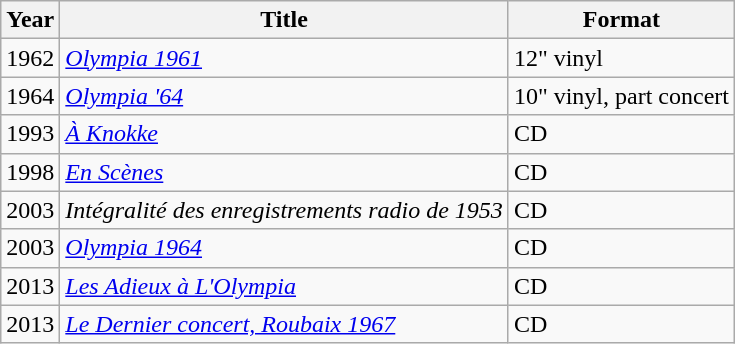<table class="wikitable">
<tr>
<th>Year</th>
<th>Title</th>
<th>Format</th>
</tr>
<tr>
<td>1962</td>
<td><em><a href='#'>Olympia 1961</a></em></td>
<td>12" vinyl</td>
</tr>
<tr>
<td>1964</td>
<td><em><a href='#'>Olympia '64</a></em></td>
<td>10" vinyl, part concert</td>
</tr>
<tr>
<td>1993</td>
<td><em><a href='#'>À Knokke</a></em></td>
<td>CD</td>
</tr>
<tr>
<td>1998</td>
<td><em><a href='#'>En Scènes</a></em></td>
<td>CD</td>
</tr>
<tr>
<td>2003</td>
<td><em>Intégralité des enregistrements radio de 1953</em></td>
<td>CD</td>
</tr>
<tr>
<td>2003</td>
<td><em><a href='#'>Olympia 1964</a></em></td>
<td>CD</td>
</tr>
<tr>
<td>2013</td>
<td><em><a href='#'>Les Adieux à L'Olympia</a></em></td>
<td>CD</td>
</tr>
<tr>
<td>2013</td>
<td><em><a href='#'>Le Dernier concert, Roubaix 1967</a></em></td>
<td>CD</td>
</tr>
</table>
